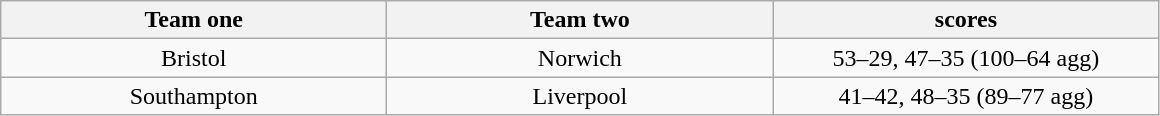<table class="wikitable" style="text-align: center">
<tr>
<th width=250>Team one</th>
<th width=250>Team two</th>
<th width=250>scores</th>
</tr>
<tr>
<td>Bristol</td>
<td>Norwich</td>
<td>53–29, 47–35 (100–64 agg)</td>
</tr>
<tr>
<td>Southampton</td>
<td>Liverpool</td>
<td>41–42, 48–35 (89–77 agg)</td>
</tr>
</table>
